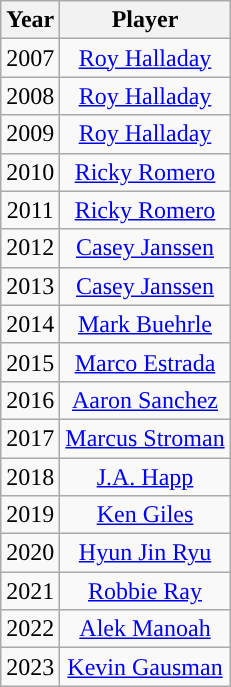<table class="wikitable" style="text-align:center">
<tr>
<th>Year</th>
<th>Player</th>
</tr>
<tr>
<td>2007</td>
<td><a href='#'>Roy Halladay</a></td>
</tr>
<tr>
<td>2008</td>
<td><a href='#'>Roy Halladay</a></td>
</tr>
<tr>
<td>2009</td>
<td><a href='#'>Roy Halladay</a></td>
</tr>
<tr>
<td>2010</td>
<td><a href='#'>Ricky Romero</a></td>
</tr>
<tr>
<td>2011</td>
<td><a href='#'>Ricky Romero</a></td>
</tr>
<tr>
<td>2012</td>
<td><a href='#'>Casey Janssen</a></td>
</tr>
<tr>
<td>2013</td>
<td><a href='#'>Casey Janssen</a></td>
</tr>
<tr>
<td>2014</td>
<td><a href='#'>Mark Buehrle</a></td>
</tr>
<tr>
<td>2015</td>
<td><a href='#'>Marco Estrada</a></td>
</tr>
<tr>
<td>2016</td>
<td><a href='#'>Aaron Sanchez</a></td>
</tr>
<tr>
<td>2017</td>
<td><a href='#'>Marcus Stroman</a></td>
</tr>
<tr>
<td>2018</td>
<td><a href='#'>J.A. Happ</a></td>
</tr>
<tr>
<td>2019</td>
<td><a href='#'>Ken Giles</a></td>
</tr>
<tr>
<td>2020</td>
<td><a href='#'>Hyun Jin Ryu</a></td>
</tr>
<tr>
<td>2021</td>
<td><a href='#'>Robbie Ray</a></td>
</tr>
<tr>
<td>2022</td>
<td><a href='#'>Alek Manoah</a></td>
</tr>
<tr>
<td>2023</td>
<td><a href='#'>Kevin Gausman</a></td>
</tr>
</table>
